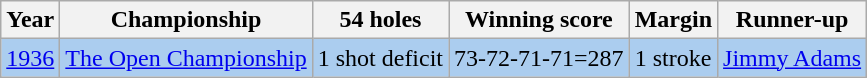<table class="wikitable">
<tr>
<th>Year</th>
<th>Championship</th>
<th>54 holes</th>
<th>Winning score</th>
<th>Margin</th>
<th>Runner-up</th>
</tr>
<tr style="background:#ABCDEF;">
<td><a href='#'>1936</a></td>
<td><a href='#'>The Open Championship</a></td>
<td>1 shot deficit</td>
<td>73-72-71-71=287</td>
<td>1 stroke</td>
<td> <a href='#'>Jimmy Adams</a></td>
</tr>
</table>
